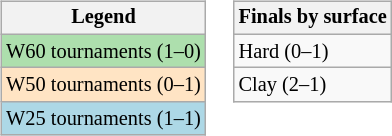<table>
<tr valign=top>
<td><br><table class=wikitable style="font-size:85%">
<tr>
<th>Legend</th>
</tr>
<tr style="background:#addfad;">
<td>W60 tournaments (1–0)</td>
</tr>
<tr style="background:#ffe4c4;">
<td>W50 tournaments (0–1)</td>
</tr>
<tr style="background:lightblue;">
<td>W25 tournaments (1–1)</td>
</tr>
</table>
</td>
<td><br><table class=wikitable style="font-size:85%">
<tr>
<th>Finals by surface</th>
</tr>
<tr>
<td>Hard (0–1)</td>
</tr>
<tr>
<td>Clay (2–1)</td>
</tr>
</table>
</td>
</tr>
</table>
